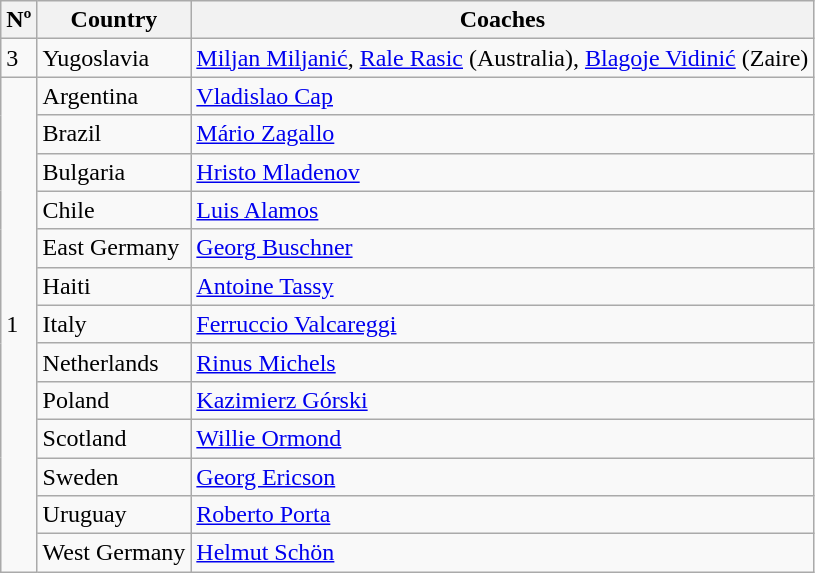<table class="wikitable">
<tr>
<th>Nº</th>
<th>Country</th>
<th>Coaches</th>
</tr>
<tr>
<td rowspan="1">3</td>
<td> Yugoslavia</td>
<td><a href='#'>Miljan Miljanić</a>, <a href='#'>Rale Rasic</a> (Australia), <a href='#'>Blagoje Vidinić</a> (Zaire)</td>
</tr>
<tr>
<td rowspan="13">1</td>
<td> Argentina</td>
<td><a href='#'>Vladislao Cap</a></td>
</tr>
<tr>
<td> Brazil</td>
<td><a href='#'>Mário Zagallo</a></td>
</tr>
<tr>
<td> Bulgaria</td>
<td><a href='#'>Hristo Mladenov</a></td>
</tr>
<tr>
<td> Chile</td>
<td><a href='#'>Luis Alamos</a></td>
</tr>
<tr>
<td> East Germany</td>
<td><a href='#'>Georg Buschner</a></td>
</tr>
<tr>
<td> Haiti</td>
<td><a href='#'>Antoine Tassy</a></td>
</tr>
<tr>
<td> Italy</td>
<td><a href='#'>Ferruccio Valcareggi</a></td>
</tr>
<tr>
<td> Netherlands</td>
<td><a href='#'>Rinus Michels</a></td>
</tr>
<tr>
<td> Poland</td>
<td><a href='#'>Kazimierz Górski</a></td>
</tr>
<tr>
<td> Scotland</td>
<td><a href='#'>Willie Ormond</a></td>
</tr>
<tr>
<td> Sweden</td>
<td><a href='#'>Georg Ericson</a></td>
</tr>
<tr>
<td> Uruguay</td>
<td><a href='#'>Roberto Porta</a></td>
</tr>
<tr>
<td> West Germany</td>
<td><a href='#'>Helmut Schön</a></td>
</tr>
</table>
